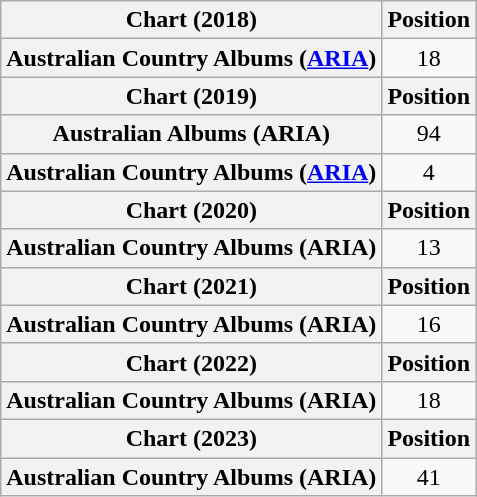<table class="wikitable plainrowheaders" style="text-align:center">
<tr>
<th scope="col">Chart (2018)</th>
<th scope="col">Position</th>
</tr>
<tr>
<th scope="row">Australian Country Albums (<a href='#'>ARIA</a>)</th>
<td>18</td>
</tr>
<tr>
<th scope="col">Chart (2019)</th>
<th scope="col">Position</th>
</tr>
<tr>
<th scope="row">Australian Albums (ARIA)</th>
<td>94</td>
</tr>
<tr>
<th scope="row">Australian Country Albums (<a href='#'>ARIA</a>)</th>
<td>4</td>
</tr>
<tr>
<th scope="col">Chart (2020)</th>
<th scope="col">Position</th>
</tr>
<tr>
<th scope="row">Australian Country Albums (ARIA)</th>
<td>13</td>
</tr>
<tr>
<th scope="col">Chart (2021)</th>
<th scope="col">Position</th>
</tr>
<tr>
<th scope="row">Australian Country Albums (ARIA)</th>
<td>16</td>
</tr>
<tr>
<th scope="col">Chart (2022)</th>
<th scope="col">Position</th>
</tr>
<tr>
<th scope="row">Australian Country Albums (ARIA)</th>
<td>18</td>
</tr>
<tr>
<th scope="col">Chart (2023)</th>
<th scope="col">Position</th>
</tr>
<tr>
<th scope="row">Australian Country Albums (ARIA)</th>
<td>41</td>
</tr>
</table>
